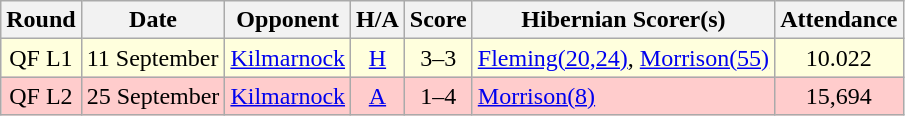<table class="wikitable" style="text-align:center">
<tr>
<th>Round</th>
<th>Date</th>
<th>Opponent</th>
<th>H/A</th>
<th>Score</th>
<th>Hibernian Scorer(s)</th>
<th>Attendance</th>
</tr>
<tr bgcolor=#FFFFDD>
<td>QF L1</td>
<td align=left>11 September</td>
<td align=left><a href='#'>Kilmarnock</a></td>
<td><a href='#'>H</a></td>
<td>3–3</td>
<td align=left><a href='#'>Fleming(20,24)</a>, <a href='#'>Morrison(55)</a></td>
<td>10.022</td>
</tr>
<tr bgcolor=#FFCCCC>
<td>QF L2</td>
<td align=left>25 September</td>
<td align=left><a href='#'>Kilmarnock</a></td>
<td><a href='#'>A</a></td>
<td>1–4</td>
<td align=left><a href='#'>Morrison(8)</a></td>
<td>15,694</td>
</tr>
</table>
